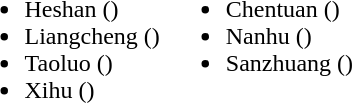<table>
<tr>
<td valign="top"><br><ul><li>Heshan ()</li><li>Liangcheng ()</li><li>Taoluo ()</li><li>Xihu ()</li></ul></td>
<td valign="top"><br><ul><li>Chentuan ()</li><li>Nanhu ()</li><li>Sanzhuang ()</li></ul></td>
</tr>
</table>
